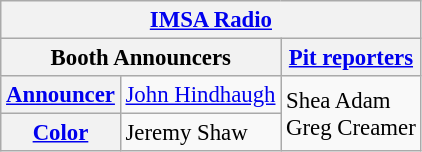<table class="wikitable" style="font-size: 95%;">
<tr>
<th colspan=3><a href='#'>IMSA Radio</a></th>
</tr>
<tr>
<th colspan=2>Booth Announcers</th>
<th><a href='#'>Pit reporters</a></th>
</tr>
<tr>
<th><a href='#'>Announcer</a></th>
<td><a href='#'>John Hindhaugh</a></td>
<td rowspan=2>Shea Adam<br>Greg Creamer</td>
</tr>
<tr>
<th><a href='#'>Color</a></th>
<td>Jeremy Shaw</td>
</tr>
</table>
